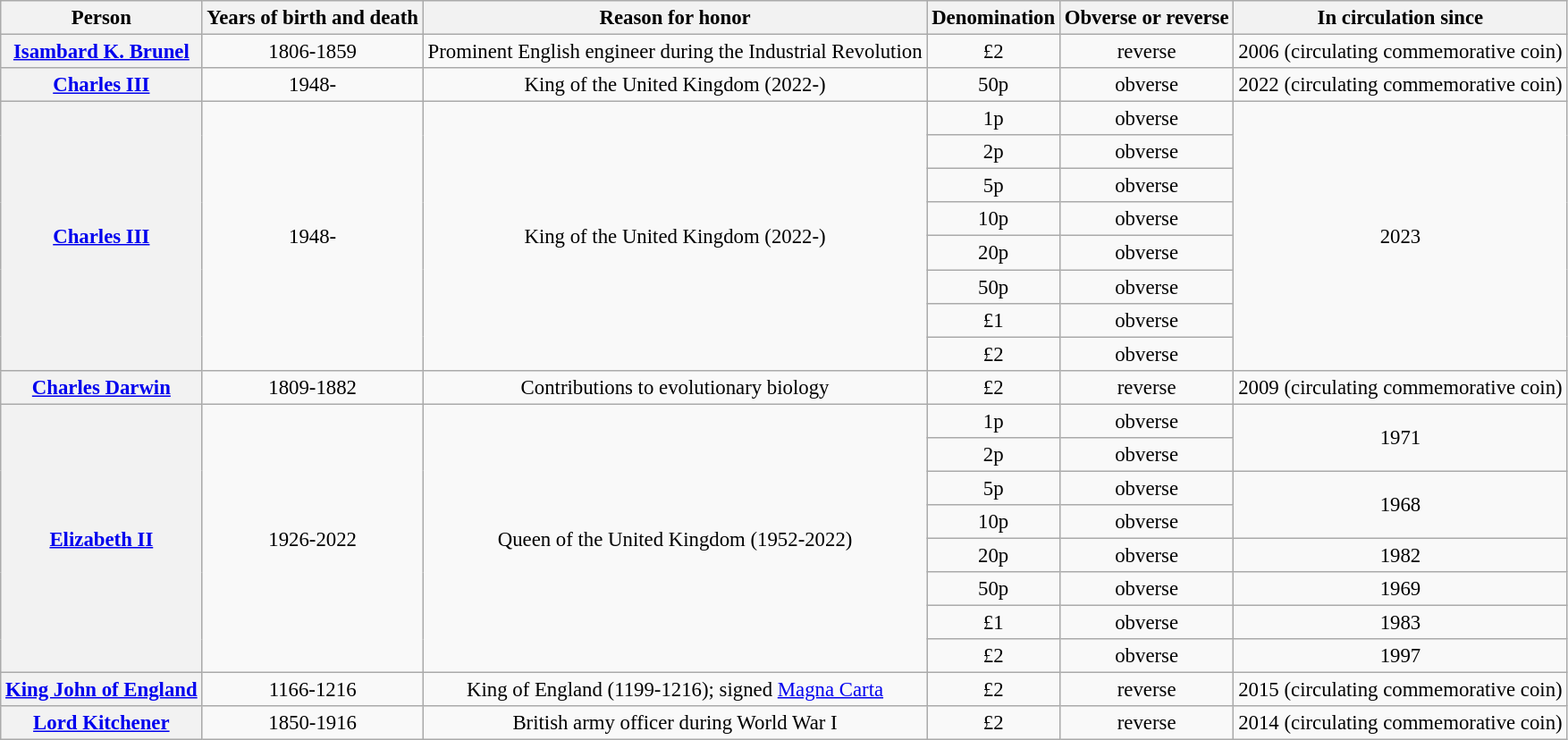<table class="wikitable" style="font-size:95%; text-align:center;">
<tr>
<th>Person</th>
<th>Years of birth and death</th>
<th>Reason for honor</th>
<th>Denomination</th>
<th>Obverse or reverse</th>
<th>In circulation since</th>
</tr>
<tr>
<th><a href='#'>Isambard K. Brunel</a></th>
<td>1806-1859</td>
<td>Prominent English engineer during the Industrial Revolution</td>
<td>£2</td>
<td>reverse</td>
<td>2006 (circulating commemorative coin)</td>
</tr>
<tr>
<th><a href='#'>Charles III</a></th>
<td>1948-</td>
<td>King of the United Kingdom (2022-)</td>
<td>50p</td>
<td>obverse</td>
<td>2022 (circulating commemorative coin)</td>
</tr>
<tr>
<th rowspan="8"><a href='#'>Charles III</a></th>
<td rowspan="8">1948-</td>
<td rowspan="8">King of the United Kingdom (2022-)</td>
<td>1p</td>
<td>obverse</td>
<td rowspan="8">2023</td>
</tr>
<tr>
<td>2p</td>
<td>obverse</td>
</tr>
<tr>
<td>5p</td>
<td>obverse</td>
</tr>
<tr>
<td>10p</td>
<td>obverse</td>
</tr>
<tr>
<td>20p</td>
<td>obverse</td>
</tr>
<tr>
<td>50p</td>
<td>obverse</td>
</tr>
<tr>
<td>£1</td>
<td>obverse</td>
</tr>
<tr>
<td>£2</td>
<td>obverse</td>
</tr>
<tr>
<th><a href='#'>Charles Darwin</a></th>
<td>1809-1882</td>
<td>Contributions to evolutionary biology</td>
<td>£2</td>
<td>reverse</td>
<td>2009 (circulating commemorative coin)</td>
</tr>
<tr>
<th rowspan="8"><a href='#'>Elizabeth II</a></th>
<td rowspan="8">1926-2022</td>
<td rowspan="8">Queen of the United Kingdom (1952-2022)</td>
<td>1p</td>
<td>obverse</td>
<td rowspan="2">1971</td>
</tr>
<tr>
<td>2p</td>
<td>obverse</td>
</tr>
<tr>
<td>5p</td>
<td>obverse</td>
<td rowspan="2">1968</td>
</tr>
<tr>
<td>10p</td>
<td>obverse</td>
</tr>
<tr>
<td>20p</td>
<td>obverse</td>
<td>1982</td>
</tr>
<tr>
<td>50p</td>
<td>obverse</td>
<td>1969</td>
</tr>
<tr>
<td>£1</td>
<td>obverse</td>
<td>1983</td>
</tr>
<tr>
<td>£2</td>
<td>obverse</td>
<td>1997</td>
</tr>
<tr>
<th><a href='#'>King John of England</a></th>
<td>1166-1216</td>
<td>King of England (1199-1216); signed <a href='#'>Magna Carta</a></td>
<td>£2</td>
<td>reverse</td>
<td>2015 (circulating commemorative coin)</td>
</tr>
<tr>
<th><a href='#'>Lord Kitchener</a></th>
<td>1850-1916</td>
<td>British army officer during World War I</td>
<td>£2</td>
<td>reverse</td>
<td>2014 (circulating commemorative coin)</td>
</tr>
</table>
